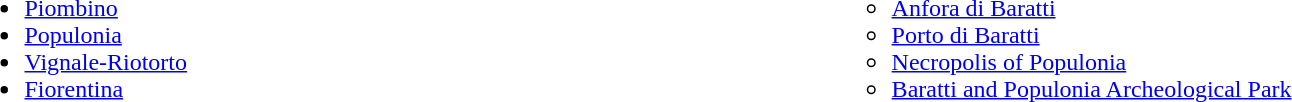<table>
<tr ---->
<td width="34%" valign="top"><br><ul><li><a href='#'>Piombino</a></li><li><a href='#'>Populonia</a></li><li><a href='#'>Vignale-Riotorto</a></li><li><a href='#'>Fiorentina</a></li></ul></td>
<td width="33%" valign="top"><br><ol><ul><li><a href='#'>Anfora di Baratti</a></li><li><a href='#'>Porto di Baratti</a></li><li><a href='#'>Necropolis of Populonia</a></li><li><a href='#'>Baratti and Populonia Archeological Park</a></li></ul></ol></td>
</tr>
</table>
